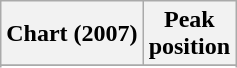<table class="wikitable sortable plainrowheaders" style="text-align:center">
<tr>
<th scope="col">Chart (2007)</th>
<th scope="col">Peak<br> position</th>
</tr>
<tr>
</tr>
<tr>
</tr>
<tr>
</tr>
<tr>
</tr>
</table>
